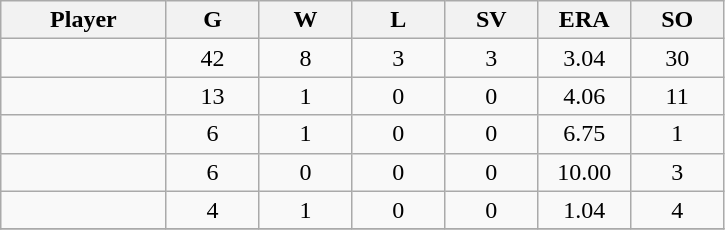<table class="wikitable sortable">
<tr>
<th bgcolor="#DDDDFF" width="16%">Player</th>
<th bgcolor="#DDDDFF" width="9%">G</th>
<th bgcolor="#DDDDFF" width="9%">W</th>
<th bgcolor="#DDDDFF" width="9%">L</th>
<th bgcolor="#DDDDFF" width="9%">SV</th>
<th bgcolor="#DDDDFF" width="9%">ERA</th>
<th bgcolor="#DDDDFF" width="9%">SO</th>
</tr>
<tr align="center">
<td></td>
<td>42</td>
<td>8</td>
<td>3</td>
<td>3</td>
<td>3.04</td>
<td>30</td>
</tr>
<tr align=center>
<td></td>
<td>13</td>
<td>1</td>
<td>0</td>
<td>0</td>
<td>4.06</td>
<td>11</td>
</tr>
<tr align="center">
<td></td>
<td>6</td>
<td>1</td>
<td>0</td>
<td>0</td>
<td>6.75</td>
<td>1</td>
</tr>
<tr align="center">
<td></td>
<td>6</td>
<td>0</td>
<td>0</td>
<td>0</td>
<td>10.00</td>
<td>3</td>
</tr>
<tr align=center>
<td></td>
<td>4</td>
<td>1</td>
<td>0</td>
<td>0</td>
<td>1.04</td>
<td>4</td>
</tr>
<tr align="center">
</tr>
</table>
